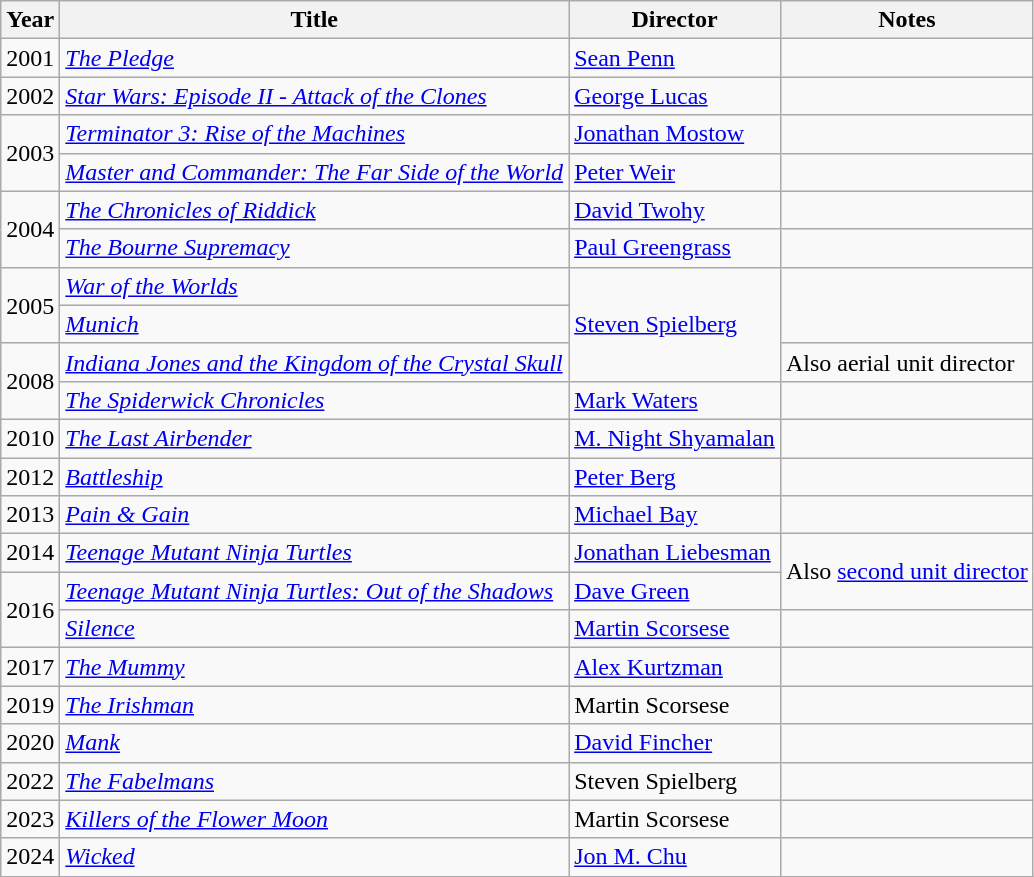<table class="wikitable sortable" border="1">
<tr>
<th>Year</th>
<th>Title</th>
<th>Director</th>
<th>Notes</th>
</tr>
<tr>
<td>2001</td>
<td><em><a href='#'>The Pledge</a></em></td>
<td><a href='#'>Sean Penn</a></td>
<td></td>
</tr>
<tr>
<td>2002</td>
<td><em><a href='#'>Star Wars: Episode II - Attack of the Clones</a></em></td>
<td><a href='#'>George Lucas</a></td>
<td></td>
</tr>
<tr>
<td rowspan="2">2003</td>
<td><em><a href='#'>Terminator 3: Rise of the Machines</a></em></td>
<td><a href='#'>Jonathan Mostow</a></td>
</tr>
<tr>
<td><em><a href='#'>Master and Commander: The Far Side of the World</a></em></td>
<td><a href='#'>Peter Weir</a></td>
<td></td>
</tr>
<tr>
<td rowspan="2">2004</td>
<td><em><a href='#'>The Chronicles of Riddick</a></em></td>
<td><a href='#'>David Twohy</a></td>
<td></td>
</tr>
<tr>
<td><em><a href='#'>The Bourne Supremacy</a></em></td>
<td><a href='#'>Paul Greengrass</a></td>
<td></td>
</tr>
<tr>
<td rowspan="2">2005</td>
<td><em><a href='#'>War of the Worlds</a></em></td>
<td rowspan="3"><a href='#'>Steven Spielberg</a></td>
</tr>
<tr>
<td><em><a href='#'>Munich</a></em></td>
</tr>
<tr>
<td rowspan="2">2008</td>
<td><em><a href='#'>Indiana Jones and the Kingdom of the Crystal Skull</a></em></td>
<td>Also aerial unit director</td>
</tr>
<tr>
<td><em><a href='#'>The Spiderwick Chronicles</a></em></td>
<td><a href='#'>Mark Waters</a></td>
<td></td>
</tr>
<tr>
<td>2010</td>
<td><em><a href='#'>The Last Airbender</a></em></td>
<td><a href='#'>M. Night Shyamalan</a></td>
<td></td>
</tr>
<tr>
<td>2012</td>
<td><em><a href='#'>Battleship</a></em></td>
<td><a href='#'>Peter Berg</a></td>
<td></td>
</tr>
<tr>
<td>2013</td>
<td><em><a href='#'>Pain & Gain</a></em></td>
<td><a href='#'>Michael Bay</a></td>
<td></td>
</tr>
<tr>
<td>2014</td>
<td><em><a href='#'>Teenage Mutant Ninja Turtles</a></em></td>
<td><a href='#'>Jonathan Liebesman</a></td>
<td rowspan="2">Also <a href='#'>second unit director</a></td>
</tr>
<tr>
<td rowspan="2">2016</td>
<td><em><a href='#'>Teenage Mutant Ninja Turtles: Out of the Shadows</a></em></td>
<td><a href='#'>Dave Green</a></td>
</tr>
<tr>
<td><em><a href='#'>Silence</a></em></td>
<td><a href='#'>Martin Scorsese</a></td>
<td></td>
</tr>
<tr>
<td>2017</td>
<td><em><a href='#'>The Mummy</a></em></td>
<td><a href='#'>Alex Kurtzman</a></td>
<td></td>
</tr>
<tr>
<td>2019</td>
<td><em><a href='#'>The Irishman</a></em></td>
<td>Martin Scorsese</td>
<td></td>
</tr>
<tr>
<td>2020</td>
<td><em><a href='#'>Mank</a></em></td>
<td><a href='#'>David Fincher</a></td>
<td></td>
</tr>
<tr>
<td>2022</td>
<td><em><a href='#'>The Fabelmans</a></em></td>
<td>Steven Spielberg</td>
<td></td>
</tr>
<tr>
<td>2023</td>
<td><em><a href='#'>Killers of the Flower Moon</a></em></td>
<td>Martin Scorsese</td>
<td></td>
</tr>
<tr>
<td>2024</td>
<td><em><a href='#'>Wicked</a></em></td>
<td><a href='#'>Jon M. Chu</a></td>
<td></td>
</tr>
<tr>
</tr>
</table>
